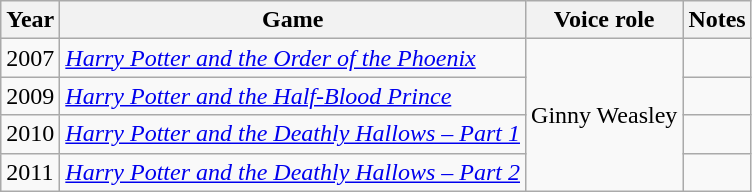<table class="wikitable sortable">
<tr>
<th>Year</th>
<th>Game</th>
<th>Voice role</th>
<th class="unsortable">Notes</th>
</tr>
<tr>
<td>2007</td>
<td><em><a href='#'>Harry Potter and the Order of the Phoenix</a></em></td>
<td rowspan="4">Ginny Weasley</td>
<td></td>
</tr>
<tr>
<td>2009</td>
<td><em><a href='#'>Harry Potter and the Half-Blood Prince</a></em></td>
<td></td>
</tr>
<tr>
<td>2010</td>
<td><em><a href='#'>Harry Potter and the Deathly Hallows – Part 1</a></em></td>
<td></td>
</tr>
<tr>
<td>2011</td>
<td><em><a href='#'>Harry Potter and the Deathly Hallows – Part 2</a></em></td>
<td></td>
</tr>
</table>
